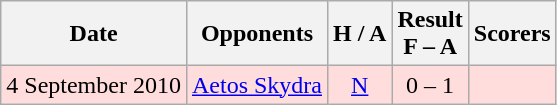<table class="wikitable" style="text-align:center">
<tr>
<th>Date</th>
<th>Opponents</th>
<th>H / A</th>
<th>Result<br>F – A</th>
<th>Scorers</th>
</tr>
<tr bgcolor="#ffdddd">
<td>4 September 2010</td>
<td><a href='#'>Aetos Skydra</a></td>
<td><a href='#'>N</a></td>
<td>0 – 1</td>
<td></td>
</tr>
</table>
